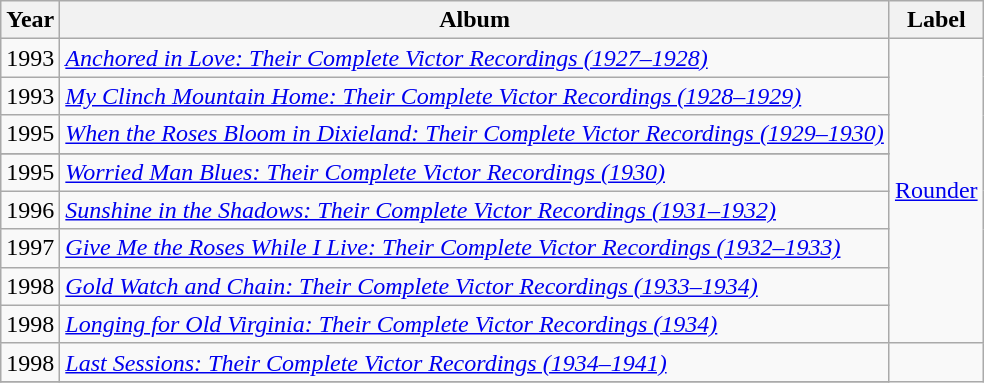<table class="wikitable">
<tr>
<th>Year</th>
<th>Album</th>
<th>Label</th>
</tr>
<tr>
<td>1993</td>
<td><em><a href='#'>Anchored in Love: Their Complete Victor Recordings (1927–1928)</a></em></td>
<td rowspan="9"><a href='#'>Rounder</a></td>
</tr>
<tr>
<td>1993</td>
<td><em><a href='#'>My Clinch Mountain Home: Their Complete Victor Recordings (1928–1929)</a></em></td>
</tr>
<tr>
<td>1995</td>
<td><em><a href='#'>When the Roses Bloom in Dixieland: Their Complete Victor Recordings (1929–1930)</a></em></td>
</tr>
<tr>
</tr>
<tr>
<td>1995</td>
<td><em><a href='#'>Worried Man Blues: Their Complete Victor Recordings (1930)</a></em></td>
</tr>
<tr>
<td>1996</td>
<td><em><a href='#'>Sunshine in the Shadows: Their Complete Victor Recordings (1931–1932)</a></em></td>
</tr>
<tr>
<td>1997</td>
<td><em><a href='#'>Give Me the Roses While I Live: Their Complete Victor Recordings (1932–1933)</a></em></td>
</tr>
<tr>
<td>1998</td>
<td><em><a href='#'>Gold Watch and Chain: Their Complete Victor Recordings (1933–1934)</a></em></td>
</tr>
<tr>
<td>1998</td>
<td><em><a href='#'>Longing for Old Virginia: Their Complete Victor Recordings (1934)</a></em></td>
</tr>
<tr>
<td>1998</td>
<td><em><a href='#'>Last Sessions: Their Complete Victor Recordings (1934–1941)</a></em></td>
</tr>
<tr>
</tr>
</table>
